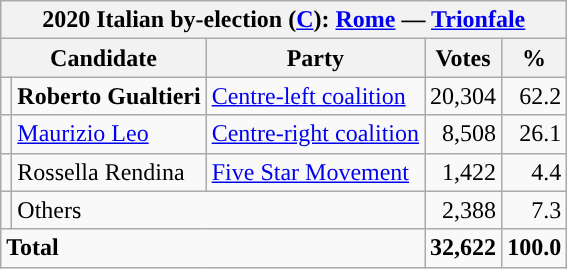<table class=wikitable style=text-align:right>
<tr>
<th colspan=5>2020 Italian by-election (<a href='#'>C</a>): <a href='#'>Rome</a> — <a href='#'>Trionfale</a></th>
</tr>
<tr>
<th colspan=2>Candidate</th>
<th>Party</th>
<th>Votes</th>
<th>%</th>
</tr>
<tr>
<td></td>
<td align=left><strong>Roberto Gualtieri</strong></td>
<td align=left><a href='#'>Centre-left coalition</a></td>
<td>20,304</td>
<td>62.2</td>
</tr>
<tr>
<td></td>
<td align=left><a href='#'>Maurizio Leo</a></td>
<td align=left><a href='#'>Centre-right coalition</a></td>
<td>8,508</td>
<td>26.1</td>
</tr>
<tr>
<td></td>
<td align=left>Rossella Rendina</td>
<td align=left><a href='#'>Five Star Movement</a></td>
<td>1,422</td>
<td>4.4</td>
</tr>
<tr>
<td></td>
<td align=left colspan=2>Others</td>
<td>2,388</td>
<td>7.3</td>
</tr>
<tr>
<td align=left colspan=3><strong>Total</strong></td>
<td><strong>32,622</strong></td>
<td><strong>100.0</strong></td>
</tr>
</table>
